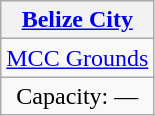<table class="wikitable">
<tr>
<th><a href='#'>Belize City</a></th>
</tr>
<tr align=center>
<td><a href='#'>MCC Grounds</a></td>
</tr>
<tr align=center>
<td>Capacity: —</td>
</tr>
</table>
